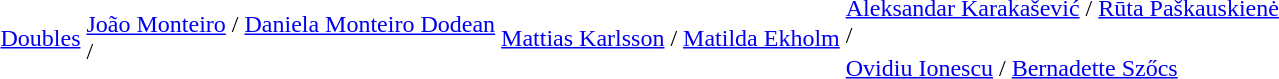<table>
<tr>
<td rowspan=2><a href='#'>Doubles</a></td>
<td rowspan=2><a href='#'>João Monteiro</a> / <a href='#'>Daniela Monteiro Dodean</a><br> / </td>
<td rowspan=2><a href='#'>Mattias Karlsson</a> / <a href='#'>Matilda Ekholm</a><br></td>
<td><a href='#'>Aleksandar Karakašević</a> / <a href='#'>Rūta Paškauskienė</a><br> / </td>
</tr>
<tr>
<td><a href='#'>Ovidiu Ionescu</a> / <a href='#'>Bernadette Szőcs</a><br></td>
</tr>
</table>
